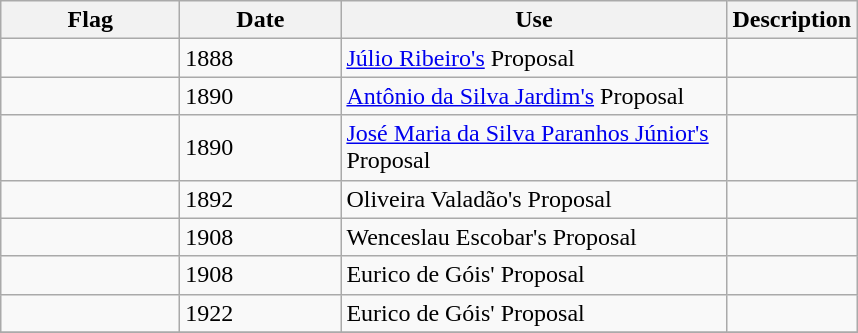<table class="wikitable" style="background: #f9f9f9">
<tr>
<th width="112">Flag</th>
<th width="100">Date</th>
<th width="250">Use</th>
<th>Description</th>
</tr>
<tr>
<td></td>
<td>1888</td>
<td><a href='#'>Júlio Ribeiro's</a> Proposal</td>
<td></td>
</tr>
<tr>
<td></td>
<td>1890</td>
<td><a href='#'>Antônio da Silva Jardim's</a> Proposal</td>
<td></td>
</tr>
<tr>
<td></td>
<td>1890</td>
<td><a href='#'>José Maria da Silva Paranhos Júnior's</a> Proposal</td>
<td></td>
</tr>
<tr>
<td></td>
<td>1892</td>
<td>Oliveira Valadão's Proposal</td>
<td></td>
</tr>
<tr>
<td></td>
<td>1908</td>
<td>Wenceslau Escobar's Proposal</td>
<td></td>
</tr>
<tr>
<td></td>
<td>1908</td>
<td>Eurico de Góis' Proposal</td>
<td></td>
</tr>
<tr>
<td></td>
<td>1922</td>
<td>Eurico de Góis' Proposal</td>
<td></td>
</tr>
<tr>
</tr>
</table>
